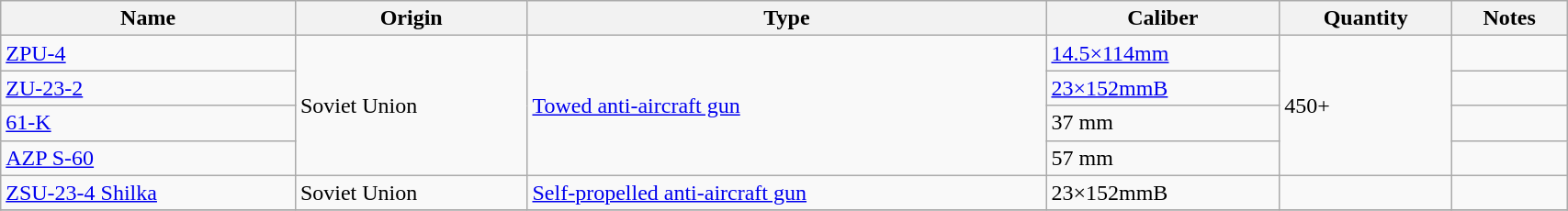<table class="wikitable sortable" style="width:90%;">
<tr>
<th>Name</th>
<th>Origin</th>
<th>Type</th>
<th>Caliber</th>
<th>Quantity</th>
<th>Notes</th>
</tr>
<tr>
<td><a href='#'>ZPU-4</a></td>
<td rowspan="4">Soviet Union</td>
<td rowspan="4"><a href='#'>Towed anti-aircraft gun</a></td>
<td><a href='#'>14.5×114mm</a></td>
<td rowspan="4">450+</td>
<td></td>
</tr>
<tr>
<td><a href='#'>ZU-23-2</a></td>
<td><a href='#'>23×152mmB</a></td>
<td></td>
</tr>
<tr>
<td><a href='#'>61-K</a></td>
<td>37 mm</td>
<td></td>
</tr>
<tr>
<td><a href='#'>AZP S-60</a></td>
<td>57 mm</td>
<td></td>
</tr>
<tr>
<td><a href='#'>ZSU-23-4 Shilka</a></td>
<td>Soviet Union</td>
<td><a href='#'>Self-propelled anti-aircraft gun</a></td>
<td>23×152mmB</td>
<td></td>
<td></td>
</tr>
<tr>
</tr>
</table>
